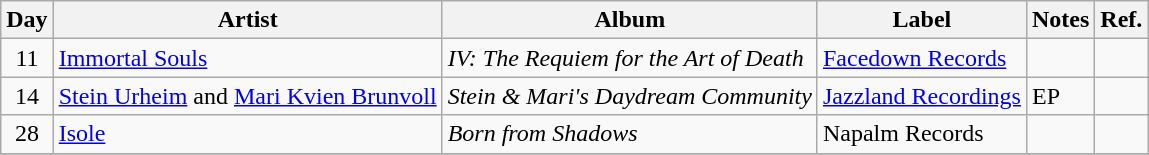<table class="wikitable">
<tr>
<th>Day</th>
<th>Artist</th>
<th>Album</th>
<th>Label</th>
<th>Notes</th>
<th>Ref.</th>
</tr>
<tr>
<td rowspan="1" style="text-align:center;">11</td>
<td><a href='#'>Immortal Souls</a></td>
<td><em>IV: The Requiem for the Art of Death</em></td>
<td><a href='#'>Facedown Records</a></td>
<td></td>
<td></td>
</tr>
<tr>
<td rowspan="1" style="text-align:center;">14</td>
<td><a href='#'>Stein Urheim</a> and <a href='#'>Mari Kvien Brunvoll</a></td>
<td><em>Stein & Mari's Daydream Community</em></td>
<td><a href='#'>Jazzland Recordings</a></td>
<td>EP</td>
<td></td>
</tr>
<tr>
<td rowspan="1" style="text-align:center;">28</td>
<td><a href='#'>Isole</a></td>
<td><em>Born from Shadows</em></td>
<td>Napalm Records</td>
<td></td>
<td></td>
</tr>
<tr>
</tr>
</table>
